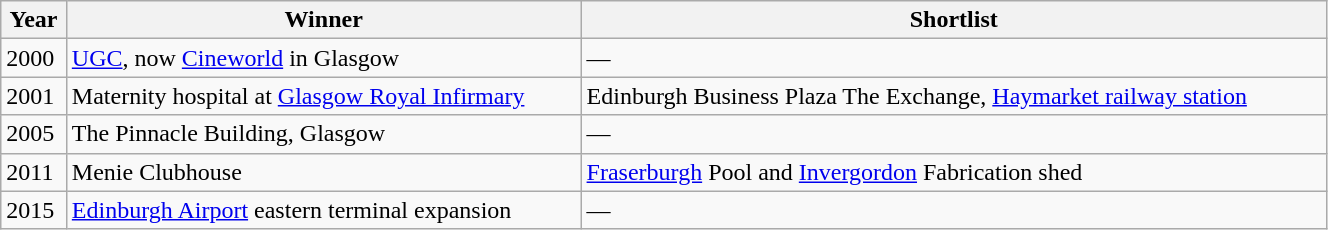<table class="wikitable" style="width:70%">
<tr>
<th>Year</th>
<th>Winner</th>
<th>Shortlist</th>
</tr>
<tr>
<td>2000</td>
<td><a href='#'>UGC</a>, now <a href='#'>Cineworld</a> in Glasgow</td>
<td>—</td>
</tr>
<tr>
<td>2001</td>
<td>Maternity hospital at <a href='#'>Glasgow Royal Infirmary</a></td>
<td>Edinburgh Business Plaza The Exchange, <a href='#'>Haymarket railway station</a></td>
</tr>
<tr>
<td>2005</td>
<td>The Pinnacle Building, Glasgow</td>
<td>—</td>
</tr>
<tr>
<td>2011</td>
<td>Menie Clubhouse</td>
<td><a href='#'>Fraserburgh</a> Pool and <a href='#'>Invergordon</a> Fabrication shed</td>
</tr>
<tr>
<td>2015</td>
<td><a href='#'>Edinburgh Airport</a> eastern terminal expansion</td>
<td>—</td>
</tr>
</table>
